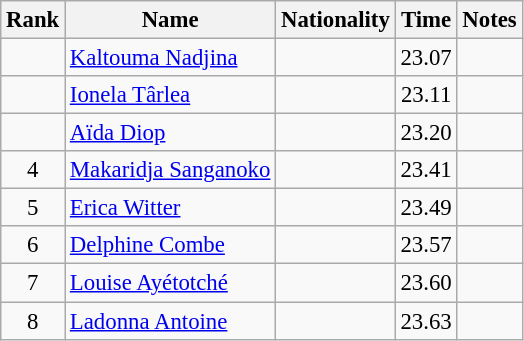<table class="wikitable sortable" style="text-align:center;font-size:95%">
<tr>
<th>Rank</th>
<th>Name</th>
<th>Nationality</th>
<th>Time</th>
<th>Notes</th>
</tr>
<tr>
<td></td>
<td align=left><a href='#'>Kaltouma Nadjina</a></td>
<td align=left></td>
<td>23.07</td>
<td></td>
</tr>
<tr>
<td></td>
<td align=left><a href='#'>Ionela Târlea</a></td>
<td align=left></td>
<td>23.11</td>
<td></td>
</tr>
<tr>
<td></td>
<td align=left><a href='#'>Aïda Diop</a></td>
<td align=left></td>
<td>23.20</td>
<td></td>
</tr>
<tr>
<td>4</td>
<td align=left><a href='#'>Makaridja Sanganoko</a></td>
<td align=left></td>
<td>23.41</td>
<td></td>
</tr>
<tr>
<td>5</td>
<td align=left><a href='#'>Erica Witter</a></td>
<td align=left></td>
<td>23.49</td>
<td></td>
</tr>
<tr>
<td>6</td>
<td align=left><a href='#'>Delphine Combe</a></td>
<td align=left></td>
<td>23.57</td>
<td></td>
</tr>
<tr>
<td>7</td>
<td align=left><a href='#'>Louise Ayétotché</a></td>
<td align=left></td>
<td>23.60</td>
<td></td>
</tr>
<tr>
<td>8</td>
<td align=left><a href='#'>Ladonna Antoine</a></td>
<td align=left></td>
<td>23.63</td>
<td></td>
</tr>
</table>
